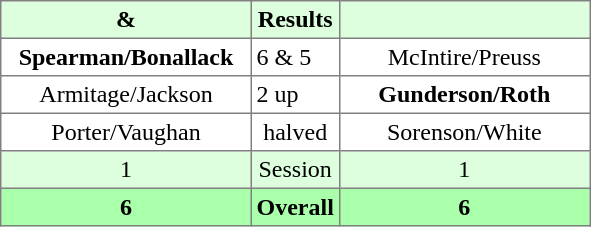<table border="1" cellpadding="3" style="border-collapse: collapse; text-align:center;">
<tr style="background:#ddffdd;">
<th width=160> & </th>
<th>Results</th>
<th width=160></th>
</tr>
<tr>
<td><strong>Spearman/Bonallack</strong></td>
<td align=left> 6 & 5</td>
<td>McIntire/Preuss</td>
</tr>
<tr>
<td>Armitage/Jackson</td>
<td align=left> 2 up</td>
<td><strong>Gunderson/Roth</strong></td>
</tr>
<tr>
<td>Porter/Vaughan</td>
<td>halved</td>
<td>Sorenson/White</td>
</tr>
<tr style="background:#ddffdd;">
<td>1</td>
<td>Session</td>
<td>1</td>
</tr>
<tr style="background:#aaffaa;">
<th>6</th>
<th>Overall</th>
<th>6</th>
</tr>
</table>
